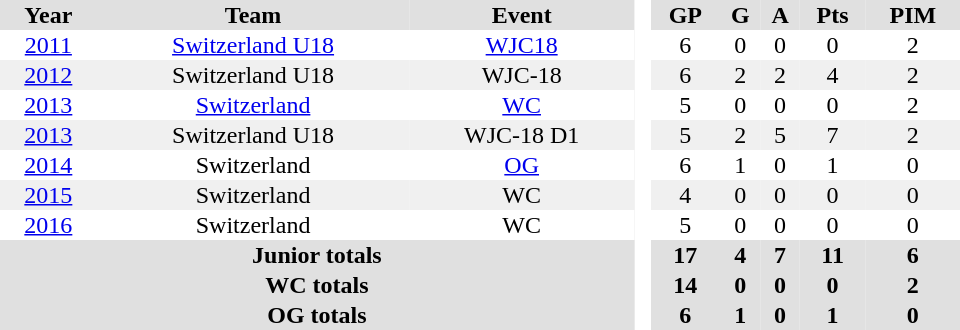<table border="0" cellpadding="1" cellspacing="0" style="text-align:center; width:40em">
<tr ALIGN="center" bgcolor="#e0e0e0">
<th>Year</th>
<th>Team</th>
<th>Event</th>
<th ALIGN="center" rowspan="99" bgcolor="#ffffff"> </th>
<th>GP</th>
<th>G</th>
<th>A</th>
<th>Pts</th>
<th>PIM</th>
</tr>
<tr>
<td><a href='#'>2011</a></td>
<td><a href='#'>Switzerland U18</a></td>
<td><a href='#'>WJC18</a></td>
<td>6</td>
<td>0</td>
<td>0</td>
<td>0</td>
<td>2</td>
</tr>
<tr bgcolor="#f0f0f0">
<td><a href='#'>2012</a></td>
<td>Switzerland U18</td>
<td>WJC-18</td>
<td>6</td>
<td>2</td>
<td>2</td>
<td>4</td>
<td>2</td>
</tr>
<tr>
<td><a href='#'>2013</a></td>
<td><a href='#'>Switzerland</a></td>
<td><a href='#'>WC</a></td>
<td>5</td>
<td>0</td>
<td>0</td>
<td>0</td>
<td>2</td>
</tr>
<tr bgcolor="#f0f0f0">
<td><a href='#'>2013</a></td>
<td>Switzerland U18</td>
<td>WJC-18 D1</td>
<td>5</td>
<td>2</td>
<td>5</td>
<td>7</td>
<td>2</td>
</tr>
<tr>
<td><a href='#'>2014</a></td>
<td>Switzerland</td>
<td><a href='#'>OG</a></td>
<td>6</td>
<td>1</td>
<td>0</td>
<td>1</td>
<td>0</td>
</tr>
<tr bgcolor="#f0f0f0">
<td><a href='#'>2015</a></td>
<td>Switzerland</td>
<td>WC</td>
<td>4</td>
<td>0</td>
<td>0</td>
<td>0</td>
<td>0</td>
</tr>
<tr>
<td><a href='#'>2016</a></td>
<td>Switzerland</td>
<td>WC</td>
<td>5</td>
<td>0</td>
<td>0</td>
<td>0</td>
<td>0</td>
</tr>
<tr bgcolor="#e0e0e0">
<th colspan="3">Junior totals</th>
<th>17</th>
<th>4</th>
<th>7</th>
<th>11</th>
<th>6</th>
</tr>
<tr bgcolor="#e0e0e0">
<th colspan="3">WC totals</th>
<th>14</th>
<th>0</th>
<th>0</th>
<th>0</th>
<th>2</th>
</tr>
<tr bgcolor="#e0e0e0">
<th colspan="3">OG totals</th>
<th>6</th>
<th>1</th>
<th>0</th>
<th>1</th>
<th>0</th>
</tr>
</table>
